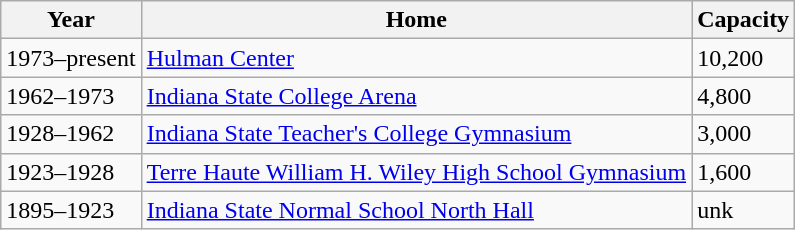<table class="wikitable">
<tr>
<th>Year</th>
<th>Home</th>
<th>Capacity</th>
</tr>
<tr>
<td>1973–present</td>
<td><a href='#'>Hulman Center</a></td>
<td>10,200</td>
</tr>
<tr>
<td>1962–1973</td>
<td><a href='#'>Indiana State College Arena</a></td>
<td>4,800</td>
</tr>
<tr>
<td>1928–1962</td>
<td><a href='#'>Indiana State Teacher's College Gymnasium</a></td>
<td>3,000</td>
</tr>
<tr>
<td>1923–1928</td>
<td><a href='#'>Terre Haute William H. Wiley High School Gymnasium</a></td>
<td>1,600</td>
</tr>
<tr>
<td>1895–1923</td>
<td><a href='#'>Indiana State Normal School North Hall</a></td>
<td>unk</td>
</tr>
</table>
